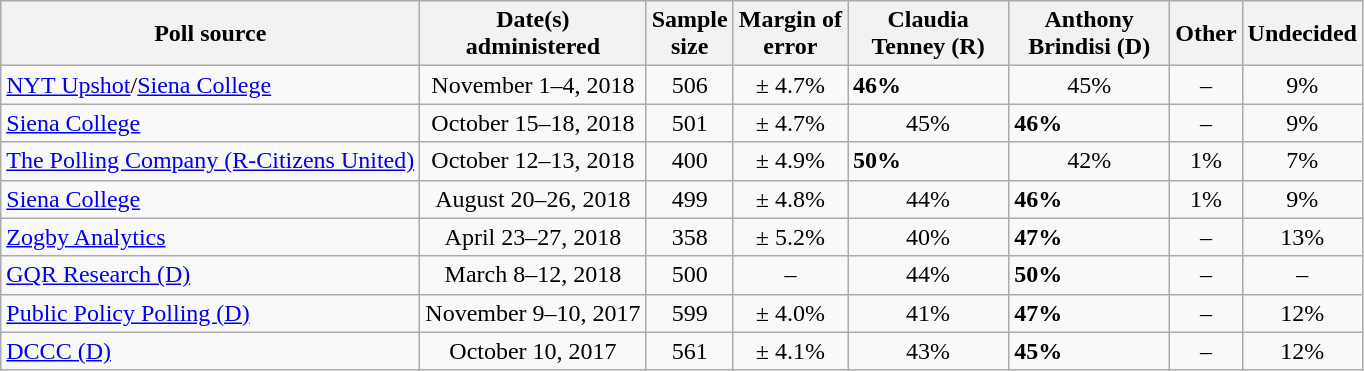<table class="wikitable">
<tr>
<th>Poll source</th>
<th>Date(s)<br>administered</th>
<th>Sample<br>size</th>
<th>Margin of<br>error</th>
<th style="width:100px;">Claudia<br>Tenney (R)</th>
<th style="width:100px;">Anthony<br>Brindisi (D)</th>
<th>Other</th>
<th>Undecided</th>
</tr>
<tr>
<td><a href='#'>NYT Upshot</a>/<a href='#'>Siena College</a></td>
<td align=center>November 1–4, 2018</td>
<td align=center>506</td>
<td align=center>± 4.7%</td>
<td><strong>46%</strong></td>
<td align=center>45%</td>
<td align=center>–</td>
<td align=center>9%</td>
</tr>
<tr>
<td><a href='#'>Siena College</a></td>
<td align=center>October 15–18, 2018</td>
<td align=center>501</td>
<td align=center>± 4.7%</td>
<td align=center>45%</td>
<td><strong>46%</strong></td>
<td align=center>–</td>
<td align=center>9%</td>
</tr>
<tr>
<td><a href='#'>The Polling Company (R-Citizens United)</a></td>
<td align=center>October 12–13, 2018</td>
<td align=center>400</td>
<td align=center>± 4.9%</td>
<td><strong>50%</strong></td>
<td align=center>42%</td>
<td align=center>1%</td>
<td align=center>7%</td>
</tr>
<tr>
<td><a href='#'>Siena College</a></td>
<td align=center>August 20–26, 2018</td>
<td align=center>499</td>
<td align=center>± 4.8%</td>
<td align=center>44%</td>
<td><strong>46%</strong></td>
<td align=center>1%</td>
<td align=center>9%</td>
</tr>
<tr>
<td><a href='#'>Zogby Analytics</a></td>
<td align=center>April 23–27, 2018</td>
<td align=center>358</td>
<td align=center>± 5.2%</td>
<td align=center>40%</td>
<td><strong>47%</strong></td>
<td align=center>–</td>
<td align=center>13%</td>
</tr>
<tr>
<td><a href='#'>GQR Research (D)</a></td>
<td align=center>March 8–12, 2018</td>
<td align=center>500</td>
<td align=center>–</td>
<td align=center>44%</td>
<td><strong>50%</strong></td>
<td align=center>–</td>
<td align=center>–</td>
</tr>
<tr>
<td><a href='#'>Public Policy Polling (D)</a></td>
<td align=center>November 9–10, 2017</td>
<td align=center>599</td>
<td align=center>± 4.0%</td>
<td align=center>41%</td>
<td><strong>47%</strong></td>
<td align=center>–</td>
<td align=center>12%</td>
</tr>
<tr>
<td><a href='#'>DCCC (D)</a></td>
<td align=center>October 10, 2017</td>
<td align=center>561</td>
<td align=center>± 4.1%</td>
<td align=center>43%</td>
<td><strong>45%</strong></td>
<td align=center>–</td>
<td align=center>12%</td>
</tr>
</table>
